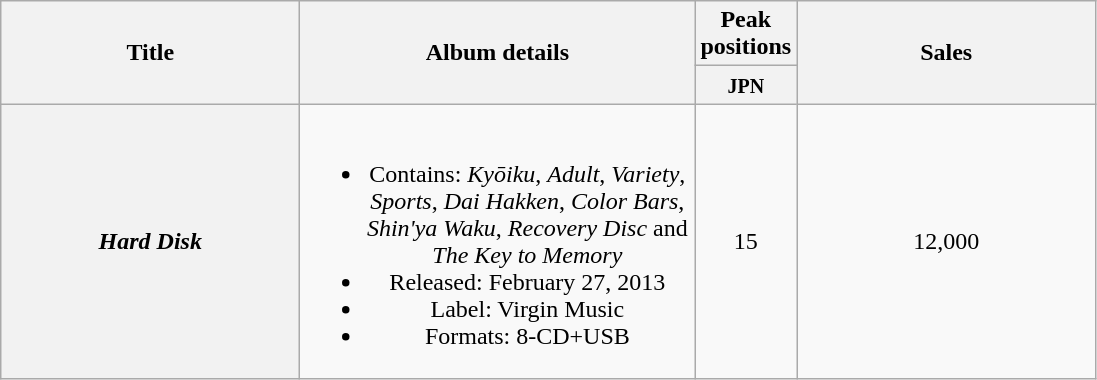<table class="wikitable plainrowheaders" style="text-align:center;">
<tr>
<th style="width:12em;" rowspan="2">Title</th>
<th style="width:16em;" rowspan="2">Album details</th>
<th>Peak positions</th>
<th style="width:12em;" rowspan="2">Sales</th>
</tr>
<tr>
<th style="width:2.5em;"><small>JPN</small><br></th>
</tr>
<tr>
<th scope="row"><em>Hard Disk</em></th>
<td><br><ul><li>Contains: <em>Kyōiku</em>, <em>Adult</em>, <em>Variety</em>, <em>Sports</em>, <em>Dai Hakken</em>, <em>Color Bars</em>, <em>Shin'ya Waku</em>, <em>Recovery Disc</em> and <em>The Key to Memory</em></li><li>Released: February 27, 2013</li><li>Label: Virgin Music</li><li>Formats: 8-CD+USB</li></ul></td>
<td>15</td>
<td>12,000</td>
</tr>
</table>
